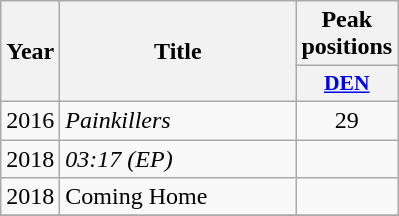<table class="wikitable plainrowheaders">
<tr>
<th rowspan="2" width="10">Year</th>
<th rowspan="2" width="150">Title</th>
<th width="20" colspan="1">Peak positions</th>
</tr>
<tr>
<th scope="col" style="width:3em;font-size:90%;"><a href='#'>DEN</a><br></th>
</tr>
<tr>
<td>2016</td>
<td style="text-align:left;"><em>Painkillers</em></td>
<td style="text-align:center;">29<br></td>
</tr>
<tr>
<td>2018</td>
<td style="text-align:left;"><em>03:17 (EP)</em></td>
<td style="text-align:center;"></td>
</tr>
<tr>
<td>2018</td>
<td>Coming Home</td>
<td></td>
</tr>
<tr>
</tr>
</table>
